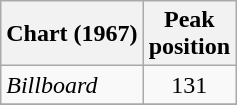<table class="wikitable">
<tr>
<th>Chart (1967)</th>
<th>Peak<br>position</th>
</tr>
<tr>
<td><em>Billboard</em></td>
<td align="center">131</td>
</tr>
<tr>
</tr>
</table>
